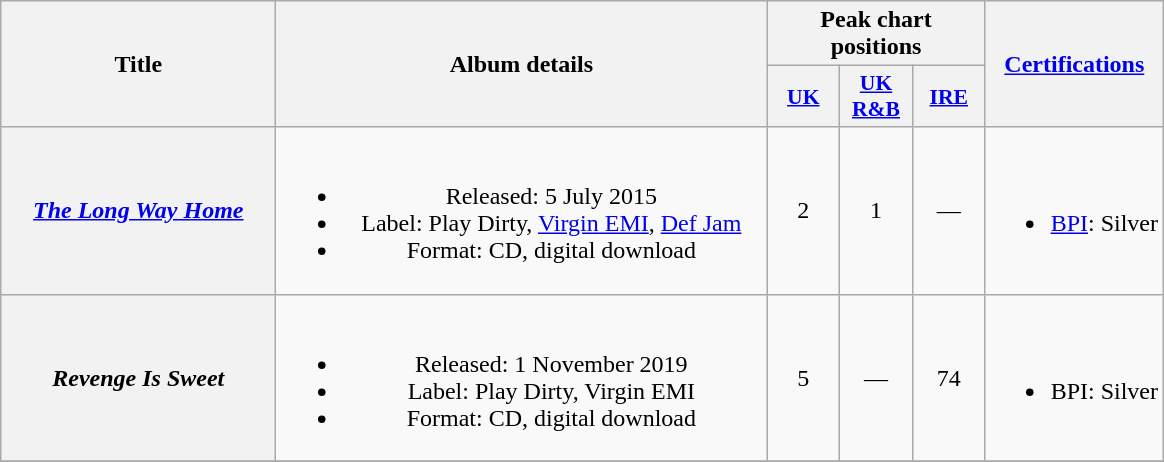<table class="wikitable plainrowheaders" style="text-align:center;">
<tr>
<th scope="col" rowspan="2" style="width:11em;">Title</th>
<th scope="col" rowspan="2" style="width:20em;">Album details</th>
<th scope="col" colspan="3">Peak chart positions</th>
<th rowspan="2"><a href='#'>Certifications</a></th>
</tr>
<tr>
<th scope="col" style="width:2.9em;font-size:90%;"><a href='#'>UK</a><br></th>
<th scope="col" style="width:2.9em;font-size:90%;"><a href='#'>UK<br>R&B</a></th>
<th scope="col" style="width:2.9em;font-size:90%;"><a href='#'>IRE</a><br></th>
</tr>
<tr>
<th scope="row"><em><a href='#'>The Long Way Home</a></em></th>
<td><br><ul><li>Released: 5 July 2015</li><li>Label: Play Dirty, <a href='#'>Virgin EMI</a>, <a href='#'>Def Jam</a></li><li>Format: CD, digital download</li></ul></td>
<td>2</td>
<td>1</td>
<td>—</td>
<td><br><ul><li><a href='#'>BPI</a>: Silver</li></ul></td>
</tr>
<tr>
<th scope="row"><em>Revenge Is Sweet</em></th>
<td><br><ul><li>Released: 1 November 2019</li><li>Label: Play Dirty, Virgin EMI</li><li>Format: CD, digital download</li></ul></td>
<td>5</td>
<td>—</td>
<td>74</td>
<td><br><ul><li>BPI: Silver</li></ul></td>
</tr>
<tr>
</tr>
</table>
